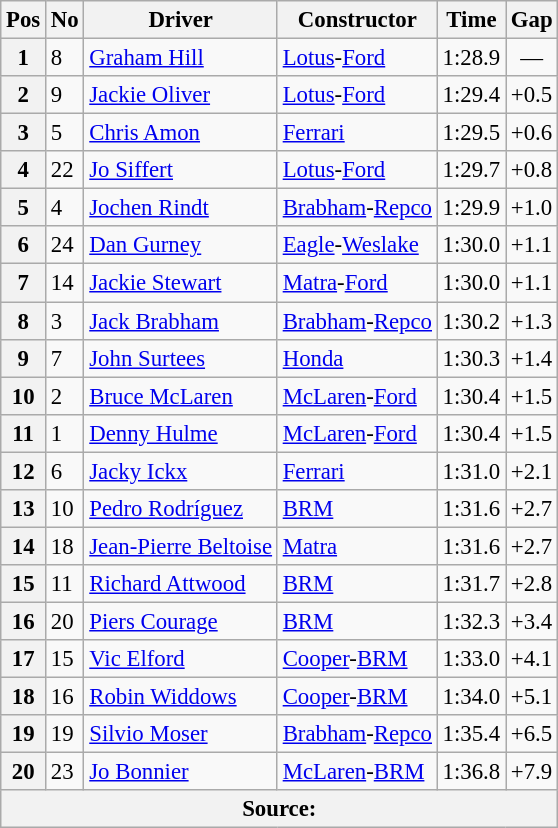<table class="wikitable sortable" style="font-size: 95%">
<tr>
<th>Pos</th>
<th>No</th>
<th>Driver</th>
<th>Constructor</th>
<th>Time</th>
<th>Gap</th>
</tr>
<tr>
<th>1</th>
<td>8</td>
<td> <a href='#'>Graham Hill</a></td>
<td><a href='#'>Lotus</a>-<a href='#'>Ford</a></td>
<td>1:28.9</td>
<td align="center">—</td>
</tr>
<tr>
<th>2</th>
<td>9</td>
<td> <a href='#'>Jackie Oliver</a></td>
<td><a href='#'>Lotus</a>-<a href='#'>Ford</a></td>
<td>1:29.4</td>
<td>+0.5</td>
</tr>
<tr>
<th>3</th>
<td>5</td>
<td> <a href='#'>Chris Amon</a></td>
<td><a href='#'>Ferrari</a></td>
<td>1:29.5</td>
<td>+0.6</td>
</tr>
<tr>
<th>4</th>
<td>22</td>
<td> <a href='#'>Jo Siffert</a></td>
<td><a href='#'>Lotus</a>-<a href='#'>Ford</a></td>
<td>1:29.7</td>
<td>+0.8</td>
</tr>
<tr>
<th>5</th>
<td>4</td>
<td> <a href='#'>Jochen Rindt</a></td>
<td><a href='#'>Brabham</a>-<a href='#'>Repco</a></td>
<td>1:29.9</td>
<td>+1.0</td>
</tr>
<tr>
<th>6</th>
<td>24</td>
<td> <a href='#'>Dan Gurney</a></td>
<td><a href='#'>Eagle</a>-<a href='#'>Weslake</a></td>
<td>1:30.0</td>
<td>+1.1</td>
</tr>
<tr>
<th>7</th>
<td>14</td>
<td> <a href='#'>Jackie Stewart</a></td>
<td><a href='#'>Matra</a>-<a href='#'>Ford</a></td>
<td>1:30.0</td>
<td>+1.1</td>
</tr>
<tr>
<th>8</th>
<td>3</td>
<td> <a href='#'>Jack Brabham</a></td>
<td><a href='#'>Brabham</a>-<a href='#'>Repco</a></td>
<td>1:30.2</td>
<td>+1.3</td>
</tr>
<tr>
<th>9</th>
<td>7</td>
<td> <a href='#'>John Surtees</a></td>
<td><a href='#'>Honda</a></td>
<td>1:30.3</td>
<td>+1.4</td>
</tr>
<tr>
<th>10</th>
<td>2</td>
<td> <a href='#'>Bruce McLaren</a></td>
<td><a href='#'>McLaren</a>-<a href='#'>Ford</a></td>
<td>1:30.4</td>
<td>+1.5</td>
</tr>
<tr>
<th>11</th>
<td>1</td>
<td> <a href='#'>Denny Hulme</a></td>
<td><a href='#'>McLaren</a>-<a href='#'>Ford</a></td>
<td>1:30.4</td>
<td>+1.5</td>
</tr>
<tr>
<th>12</th>
<td>6</td>
<td> <a href='#'>Jacky Ickx</a></td>
<td><a href='#'>Ferrari</a></td>
<td>1:31.0</td>
<td>+2.1</td>
</tr>
<tr>
<th>13</th>
<td>10</td>
<td> <a href='#'>Pedro Rodríguez</a></td>
<td><a href='#'>BRM</a></td>
<td>1:31.6</td>
<td>+2.7</td>
</tr>
<tr>
<th>14</th>
<td>18</td>
<td> <a href='#'>Jean-Pierre Beltoise</a></td>
<td><a href='#'>Matra</a></td>
<td>1:31.6</td>
<td>+2.7</td>
</tr>
<tr>
<th>15</th>
<td>11</td>
<td> <a href='#'>Richard Attwood</a></td>
<td><a href='#'>BRM</a></td>
<td>1:31.7</td>
<td>+2.8</td>
</tr>
<tr>
<th>16</th>
<td>20</td>
<td> <a href='#'>Piers Courage</a></td>
<td><a href='#'>BRM</a></td>
<td>1:32.3</td>
<td>+3.4</td>
</tr>
<tr>
<th>17</th>
<td>15</td>
<td> <a href='#'>Vic Elford</a></td>
<td><a href='#'>Cooper</a>-<a href='#'>BRM</a></td>
<td>1:33.0</td>
<td>+4.1</td>
</tr>
<tr>
<th>18</th>
<td>16</td>
<td> <a href='#'>Robin Widdows</a></td>
<td><a href='#'>Cooper</a>-<a href='#'>BRM</a></td>
<td>1:34.0</td>
<td>+5.1</td>
</tr>
<tr>
<th>19</th>
<td>19</td>
<td> <a href='#'>Silvio Moser</a></td>
<td><a href='#'>Brabham</a>-<a href='#'>Repco</a></td>
<td>1:35.4</td>
<td>+6.5</td>
</tr>
<tr>
<th>20</th>
<td>23</td>
<td> <a href='#'>Jo Bonnier</a></td>
<td><a href='#'>McLaren</a>-<a href='#'>BRM</a></td>
<td>1:36.8</td>
<td>+7.9</td>
</tr>
<tr>
<th colspan="6">Source:</th>
</tr>
</table>
